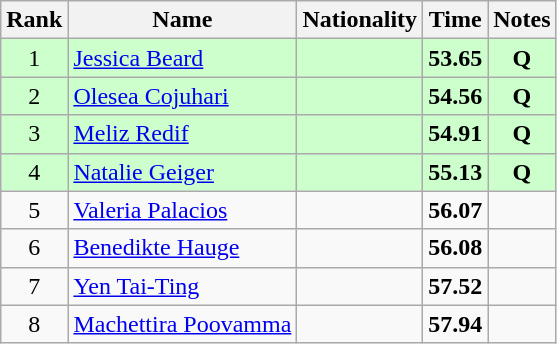<table class="wikitable sortable" style="text-align:center">
<tr>
<th>Rank</th>
<th>Name</th>
<th>Nationality</th>
<th>Time</th>
<th>Notes</th>
</tr>
<tr bgcolor=ccffcc>
<td>1</td>
<td align=left><a href='#'>Jessica Beard</a></td>
<td align=left></td>
<td><strong>53.65</strong></td>
<td><strong>Q</strong></td>
</tr>
<tr bgcolor=ccffcc>
<td>2</td>
<td align=left><a href='#'>Olesea Cojuhari</a></td>
<td align=left></td>
<td><strong>54.56</strong></td>
<td><strong>Q</strong></td>
</tr>
<tr bgcolor=ccffcc>
<td>3</td>
<td align=left><a href='#'>Meliz Redif</a></td>
<td align=left></td>
<td><strong>54.91</strong></td>
<td><strong>Q</strong></td>
</tr>
<tr bgcolor=ccffcc>
<td>4</td>
<td align=left><a href='#'>Natalie Geiger</a></td>
<td align=left></td>
<td><strong>55.13</strong></td>
<td><strong>Q</strong></td>
</tr>
<tr>
<td>5</td>
<td align=left><a href='#'>Valeria Palacios</a></td>
<td align=left></td>
<td><strong>56.07</strong></td>
<td></td>
</tr>
<tr>
<td>6</td>
<td align=left><a href='#'>Benedikte Hauge</a></td>
<td align=left></td>
<td><strong>56.08</strong></td>
<td></td>
</tr>
<tr>
<td>7</td>
<td align=left><a href='#'>Yen Tai-Ting</a></td>
<td align=left></td>
<td><strong>57.52</strong></td>
<td></td>
</tr>
<tr>
<td>8</td>
<td align=left><a href='#'>Machettira Poovamma</a></td>
<td align=left></td>
<td><strong>57.94</strong></td>
<td></td>
</tr>
</table>
